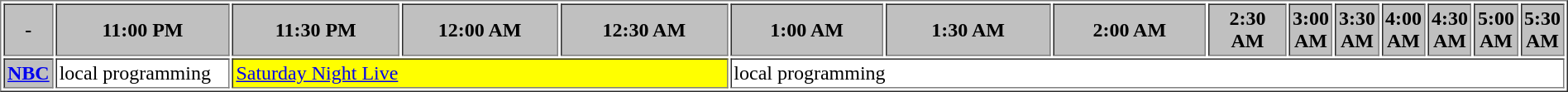<table border="1" cellpadding="2">
<tr>
<th bgcolor="#C0C0C0">-</th>
<th width="13%" bgcolor="#C0C0C0">11:00 PM</th>
<th width="14%" bgcolor="#C0C0C0">11:30 PM</th>
<th width="13%" bgcolor="#C0C0C0">12:00 AM</th>
<th width="14%" bgcolor="#C0C0C0">12:30 AM</th>
<th width="13%" bgcolor="#C0C0C0">1:00 AM</th>
<th width="14%" bgcolor="#C0C0C0">1:30 AM</th>
<th width="13%" bgcolor="#C0C0C0">2:00 AM</th>
<th width="14%" bgcolor="#C0C0C0">2:30 AM</th>
<th width="13%" bgcolor="#C0C0C0">3:00 AM</th>
<th width="14%" bgcolor="#C0C0C0">3:30 AM</th>
<th width="13%" bgcolor="#C0C0C0">4:00 AM</th>
<th width="14%" bgcolor="#C0C0C0">4:30 AM</th>
<th width="13%" bgcolor="#C0C0C0">5:00 AM</th>
<th width="14%" bgcolor="#C0C0C0">5:30 AM</th>
</tr>
<tr>
<th bgcolor="#C0C0C0"><a href='#'>NBC</a></th>
<td bgcolor="white">local programming</td>
<td bgcolor="yellow" colspan="3"><a href='#'>Saturday Night Live</a></td>
<td bgcolor="white" colspan="10">local programming</td>
</tr>
</table>
